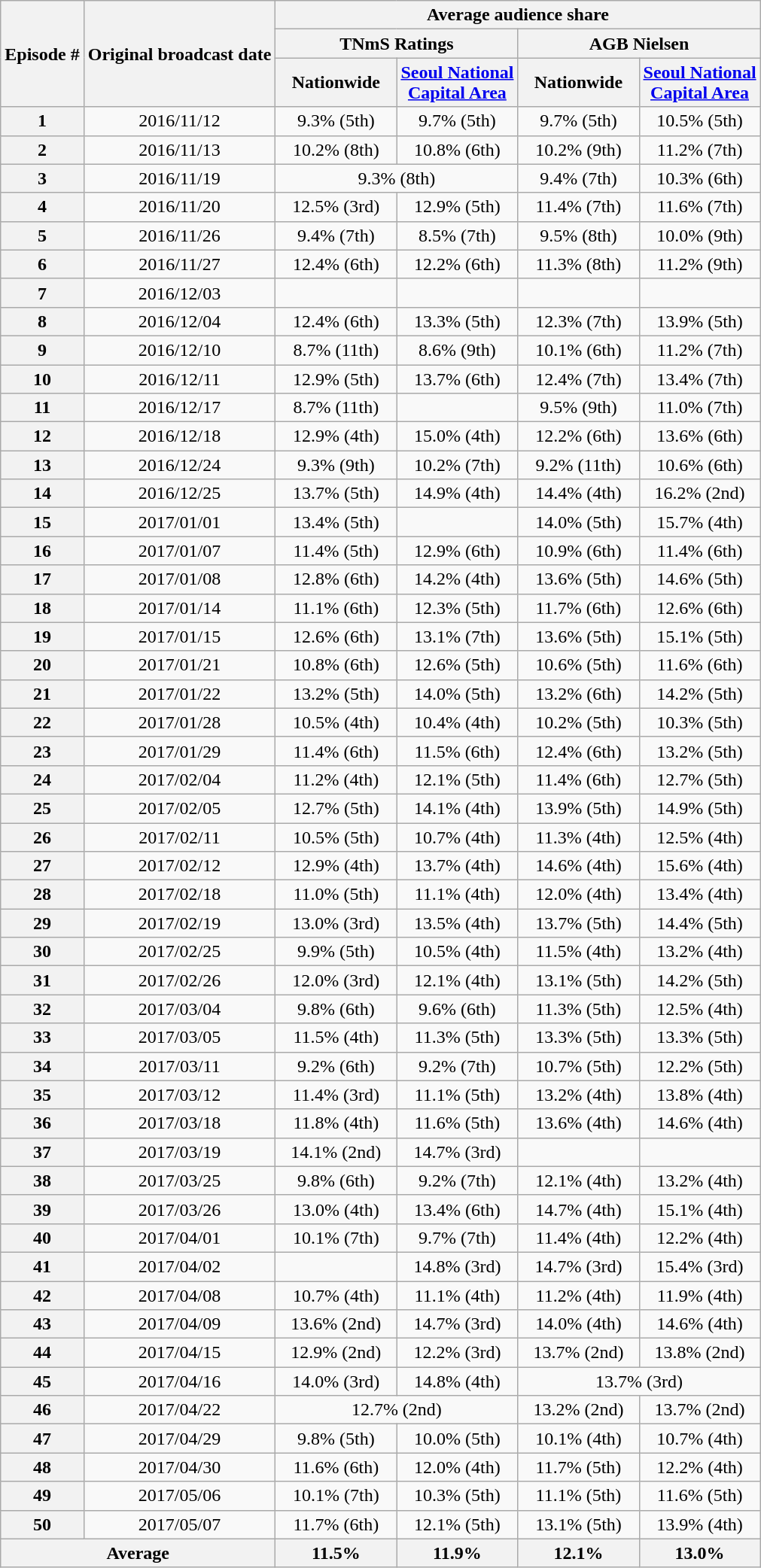<table class=wikitable style="text-align:center">
<tr>
<th rowspan="3">Episode #</th>
<th rowspan="3">Original broadcast date</th>
<th colspan="5">Average audience share</th>
</tr>
<tr>
<th colspan="2">TNmS Ratings</th>
<th colspan="2">AGB Nielsen</th>
</tr>
<tr>
<th width=100>Nationwide</th>
<th width=100><a href='#'>Seoul National Capital Area</a></th>
<th width=100>Nationwide</th>
<th width=100><a href='#'>Seoul National Capital Area</a></th>
</tr>
<tr>
<th>1</th>
<td>2016/11/12</td>
<td>9.3% (5th)</td>
<td>9.7% (5th)</td>
<td>9.7% (5th)</td>
<td>10.5% (5th)</td>
</tr>
<tr>
<th>2</th>
<td>2016/11/13</td>
<td>10.2% (8th)</td>
<td>10.8% (6th)</td>
<td>10.2% (9th)</td>
<td>11.2% (7th)</td>
</tr>
<tr>
<th>3</th>
<td>2016/11/19</td>
<td colspan=2>9.3% (8th)</td>
<td>9.4% (7th)</td>
<td>10.3% (6th)</td>
</tr>
<tr>
<th>4</th>
<td>2016/11/20</td>
<td>12.5% (3rd)</td>
<td>12.9% (5th)</td>
<td>11.4% (7th)</td>
<td>11.6% (7th)</td>
</tr>
<tr>
<th>5</th>
<td>2016/11/26</td>
<td>9.4% (7th)</td>
<td>8.5% (7th)</td>
<td>9.5% (8th)</td>
<td>10.0% (9th)</td>
</tr>
<tr>
<th>6</th>
<td>2016/11/27</td>
<td>12.4% (6th)</td>
<td>12.2% (6th)</td>
<td>11.3% (8th)</td>
<td>11.2% (9th)</td>
</tr>
<tr>
<th>7</th>
<td>2016/12/03</td>
<td></td>
<td></td>
<td></td>
<td></td>
</tr>
<tr>
<th>8</th>
<td>2016/12/04</td>
<td>12.4% (6th)</td>
<td>13.3% (5th)</td>
<td>12.3% (7th)</td>
<td>13.9% (5th)</td>
</tr>
<tr>
<th>9</th>
<td>2016/12/10</td>
<td>8.7% (11th)</td>
<td>8.6% (9th)</td>
<td>10.1% (6th)</td>
<td>11.2% (7th)</td>
</tr>
<tr>
<th>10</th>
<td>2016/12/11</td>
<td>12.9% (5th)</td>
<td>13.7% (6th)</td>
<td>12.4% (7th)</td>
<td>13.4% (7th)</td>
</tr>
<tr>
<th>11</th>
<td>2016/12/17</td>
<td>8.7% (11th)</td>
<td></td>
<td>9.5% (9th)</td>
<td>11.0% (7th)</td>
</tr>
<tr>
<th>12</th>
<td>2016/12/18</td>
<td>12.9% (4th)</td>
<td>15.0% (4th)</td>
<td>12.2% (6th)</td>
<td>13.6% (6th)</td>
</tr>
<tr>
<th>13</th>
<td>2016/12/24</td>
<td>9.3% (9th)</td>
<td>10.2% (7th)</td>
<td>9.2% (11th)</td>
<td>10.6% (6th)</td>
</tr>
<tr>
<th>14</th>
<td>2016/12/25</td>
<td>13.7% (5th)</td>
<td>14.9% (4th)</td>
<td>14.4% (4th)</td>
<td>16.2% (2nd)</td>
</tr>
<tr>
<th>15</th>
<td>2017/01/01</td>
<td>13.4% (5th)</td>
<td></td>
<td>14.0% (5th)</td>
<td>15.7% (4th)</td>
</tr>
<tr>
<th>16</th>
<td>2017/01/07</td>
<td>11.4% (5th)</td>
<td>12.9% (6th)</td>
<td>10.9% (6th)</td>
<td>11.4% (6th)</td>
</tr>
<tr>
<th>17</th>
<td>2017/01/08</td>
<td>12.8% (6th)</td>
<td>14.2% (4th)</td>
<td>13.6% (5th)</td>
<td>14.6% (5th)</td>
</tr>
<tr>
<th>18</th>
<td>2017/01/14</td>
<td>11.1% (6th)</td>
<td>12.3% (5th)</td>
<td>11.7% (6th)</td>
<td>12.6% (6th)</td>
</tr>
<tr>
<th>19</th>
<td>2017/01/15</td>
<td>12.6% (6th)</td>
<td>13.1% (7th)</td>
<td>13.6% (5th)</td>
<td>15.1% (5th)</td>
</tr>
<tr>
<th>20</th>
<td>2017/01/21</td>
<td>10.8% (6th)</td>
<td>12.6% (5th)</td>
<td>10.6% (5th)</td>
<td>11.6% (6th)</td>
</tr>
<tr>
<th>21</th>
<td>2017/01/22</td>
<td>13.2% (5th)</td>
<td>14.0% (5th)</td>
<td>13.2% (6th)</td>
<td>14.2% (5th)</td>
</tr>
<tr>
<th>22</th>
<td>2017/01/28</td>
<td>10.5% (4th)</td>
<td>10.4% (4th)</td>
<td>10.2% (5th)</td>
<td>10.3% (5th)</td>
</tr>
<tr>
<th>23</th>
<td>2017/01/29</td>
<td>11.4% (6th)</td>
<td>11.5% (6th)</td>
<td>12.4% (6th)</td>
<td>13.2% (5th)</td>
</tr>
<tr>
<th>24</th>
<td>2017/02/04</td>
<td>11.2% (4th)</td>
<td>12.1% (5th)</td>
<td>11.4% (6th)</td>
<td>12.7% (5th)</td>
</tr>
<tr>
<th>25</th>
<td>2017/02/05</td>
<td>12.7% (5th)</td>
<td>14.1% (4th)</td>
<td>13.9% (5th)</td>
<td>14.9% (5th)</td>
</tr>
<tr>
<th>26</th>
<td>2017/02/11</td>
<td>10.5% (5th)</td>
<td>10.7% (4th)</td>
<td>11.3% (4th)</td>
<td>12.5% (4th)</td>
</tr>
<tr>
<th>27</th>
<td>2017/02/12</td>
<td>12.9% (4th)</td>
<td>13.7% (4th)</td>
<td>14.6% (4th)</td>
<td>15.6% (4th)</td>
</tr>
<tr>
<th>28</th>
<td>2017/02/18</td>
<td>11.0% (5th)</td>
<td>11.1% (4th)</td>
<td>12.0% (4th)</td>
<td>13.4% (4th)</td>
</tr>
<tr>
<th>29</th>
<td>2017/02/19</td>
<td>13.0% (3rd)</td>
<td>13.5% (4th)</td>
<td>13.7% (5th)</td>
<td>14.4% (5th)</td>
</tr>
<tr>
<th>30</th>
<td>2017/02/25</td>
<td>9.9% (5th)</td>
<td>10.5% (4th)</td>
<td>11.5% (4th)</td>
<td>13.2% (4th)</td>
</tr>
<tr>
<th>31</th>
<td>2017/02/26</td>
<td>12.0% (3rd)</td>
<td>12.1% (4th)</td>
<td>13.1% (5th)</td>
<td>14.2% (5th)</td>
</tr>
<tr>
<th>32</th>
<td>2017/03/04</td>
<td>9.8% (6th)</td>
<td>9.6% (6th)</td>
<td>11.3% (5th)</td>
<td>12.5% (4th)</td>
</tr>
<tr>
<th>33</th>
<td>2017/03/05</td>
<td>11.5% (4th)</td>
<td>11.3% (5th)</td>
<td>13.3% (5th)</td>
<td>13.3% (5th)</td>
</tr>
<tr>
<th>34</th>
<td>2017/03/11</td>
<td>9.2% (6th)</td>
<td>9.2% (7th)</td>
<td>10.7% (5th)</td>
<td>12.2% (5th)</td>
</tr>
<tr>
<th>35</th>
<td>2017/03/12</td>
<td>11.4% (3rd)</td>
<td>11.1% (5th)</td>
<td>13.2% (4th)</td>
<td>13.8% (4th)</td>
</tr>
<tr>
<th>36</th>
<td>2017/03/18</td>
<td>11.8% (4th)</td>
<td>11.6% (5th)</td>
<td>13.6% (4th)</td>
<td>14.6% (4th)</td>
</tr>
<tr>
<th>37</th>
<td>2017/03/19</td>
<td>14.1% (2nd)</td>
<td>14.7% (3rd)</td>
<td></td>
<td></td>
</tr>
<tr>
<th>38</th>
<td>2017/03/25</td>
<td>9.8% (6th)</td>
<td>9.2% (7th)</td>
<td>12.1% (4th)</td>
<td>13.2% (4th)</td>
</tr>
<tr>
<th>39</th>
<td>2017/03/26</td>
<td>13.0% (4th)</td>
<td>13.4% (6th)</td>
<td>14.7% (4th)</td>
<td>15.1% (4th)</td>
</tr>
<tr>
<th>40</th>
<td>2017/04/01</td>
<td>10.1% (7th)</td>
<td>9.7% (7th)</td>
<td>11.4% (4th)</td>
<td>12.2% (4th)</td>
</tr>
<tr>
<th>41</th>
<td>2017/04/02</td>
<td></td>
<td>14.8% (3rd)</td>
<td>14.7% (3rd)</td>
<td>15.4% (3rd)</td>
</tr>
<tr>
<th>42</th>
<td>2017/04/08</td>
<td>10.7% (4th)</td>
<td>11.1% (4th)</td>
<td>11.2% (4th)</td>
<td>11.9% (4th)</td>
</tr>
<tr>
<th>43</th>
<td>2017/04/09</td>
<td>13.6% (2nd)</td>
<td>14.7% (3rd)</td>
<td>14.0% (4th)</td>
<td>14.6% (4th)</td>
</tr>
<tr>
<th>44</th>
<td>2017/04/15</td>
<td>12.9% (2nd)</td>
<td>12.2% (3rd)</td>
<td>13.7% (2nd)</td>
<td>13.8% (2nd)</td>
</tr>
<tr>
<th>45</th>
<td>2017/04/16</td>
<td>14.0% (3rd)</td>
<td>14.8% (4th)</td>
<td colspan=2>13.7% (3rd)</td>
</tr>
<tr>
<th>46</th>
<td>2017/04/22</td>
<td colspan=2>12.7% (2nd)</td>
<td>13.2% (2nd)</td>
<td>13.7% (2nd)</td>
</tr>
<tr>
<th>47</th>
<td>2017/04/29</td>
<td>9.8% (5th)</td>
<td>10.0% (5th)</td>
<td>10.1% (4th)</td>
<td>10.7% (4th)</td>
</tr>
<tr>
<th>48</th>
<td>2017/04/30</td>
<td>11.6% (6th)</td>
<td>12.0% (4th)</td>
<td>11.7% (5th)</td>
<td>12.2% (4th)</td>
</tr>
<tr>
<th>49</th>
<td>2017/05/06</td>
<td>10.1% (7th)</td>
<td>10.3% (5th)</td>
<td>11.1% (5th)</td>
<td>11.6% (5th)</td>
</tr>
<tr>
<th>50</th>
<td>2017/05/07</td>
<td>11.7% (6th)</td>
<td>12.1% (5th)</td>
<td>13.1% (5th)</td>
<td>13.9% (4th)</td>
</tr>
<tr>
<th colspan=2>Average</th>
<th>11.5%</th>
<th>11.9%</th>
<th>12.1%</th>
<th>13.0%</th>
</tr>
</table>
